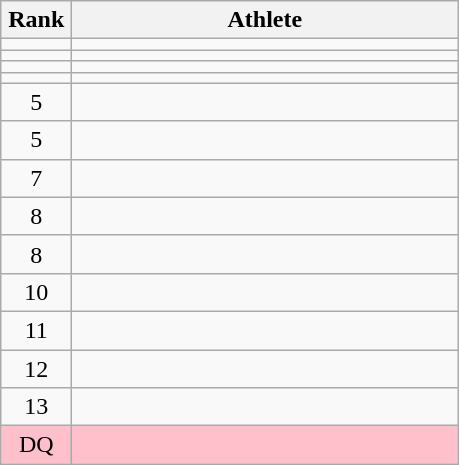<table class="wikitable" style="text-align: center;">
<tr>
<th width=40>Rank</th>
<th width=250>Athlete</th>
</tr>
<tr>
<td></td>
<td align="left"></td>
</tr>
<tr>
<td></td>
<td align="left"></td>
</tr>
<tr>
<td></td>
<td align="left"></td>
</tr>
<tr>
<td></td>
<td align="left"></td>
</tr>
<tr>
<td>5</td>
<td align="left"></td>
</tr>
<tr>
<td>5</td>
<td align="left"></td>
</tr>
<tr>
<td>7</td>
<td align="left"></td>
</tr>
<tr>
<td>8</td>
<td align="left"></td>
</tr>
<tr>
<td>8</td>
<td align="left"></td>
</tr>
<tr>
<td>10</td>
<td align="left"></td>
</tr>
<tr>
<td>11</td>
<td align="left"></td>
</tr>
<tr>
<td>12</td>
<td align="left"></td>
</tr>
<tr>
<td>13</td>
<td align="left"></td>
</tr>
<tr bgcolor=pink>
<td>DQ</td>
<td align="left"></td>
</tr>
</table>
